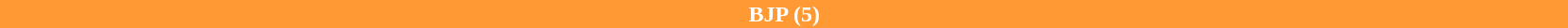<table style="width:88%; text-align:center;">
<tr style="color:white;">
<td style="background:#FF9933; width:7.26%;"><strong>BJP (5)</strong></td>
</tr>
<tr>
</tr>
</table>
